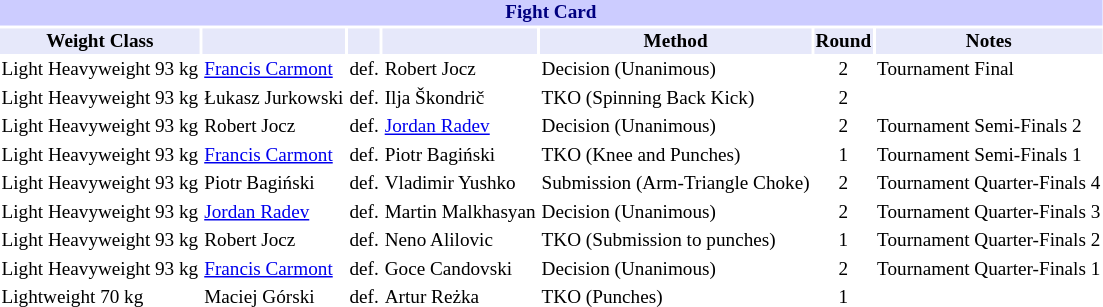<table class="toccolours" style="font-size: 80%;">
<tr>
<th colspan="8" style="background-color: #ccf; color: #000080; text-align: center;"><strong>Fight Card</strong></th>
</tr>
<tr>
<th colspan="1" style="background-color: #E6E8FA; color: #000000; text-align: center;">Weight Class</th>
<th colspan="1" style="background-color: #E6E8FA; color: #000000; text-align: center;"></th>
<th colspan="1" style="background-color: #E6E8FA; color: #000000; text-align: center;"></th>
<th colspan="1" style="background-color: #E6E8FA; color: #000000; text-align: center;"></th>
<th colspan="1" style="background-color: #E6E8FA; color: #000000; text-align: center;">Method</th>
<th colspan="1" style="background-color: #E6E8FA; color: #000000; text-align: center;">Round</th>
<th colspan="1" style="background-color: #E6E8FA; color: #000000; text-align: center;">Notes</th>
</tr>
<tr>
<td>Light Heavyweight 93 kg</td>
<td>  <a href='#'>Francis Carmont</a></td>
<td align=center>def.</td>
<td>  Robert Jocz</td>
<td>Decision (Unanimous)</td>
<td align=center>2</td>
<td>Tournament Final</td>
</tr>
<tr>
<td>Light Heavyweight 93 kg</td>
<td> Łukasz Jurkowski</td>
<td align=center>def.</td>
<td>  Ilja Škondrič</td>
<td>TKO (Spinning Back Kick)</td>
<td align=center>2</td>
<td></td>
</tr>
<tr>
<td>Light Heavyweight 93 kg</td>
<td>  Robert Jocz</td>
<td align=center>def.</td>
<td> <a href='#'>Jordan Radev</a></td>
<td>Decision (Unanimous)</td>
<td align=center>2</td>
<td>Tournament Semi-Finals 2</td>
</tr>
<tr>
<td>Light Heavyweight 93 kg</td>
<td>  <a href='#'>Francis Carmont</a></td>
<td align=center>def.</td>
<td> Piotr Bagiński</td>
<td>TKO (Knee and Punches)</td>
<td align=center>1</td>
<td>Tournament Semi-Finals 1</td>
</tr>
<tr>
<td>Light Heavyweight 93 kg</td>
<td> Piotr Bagiński</td>
<td align=center>def.</td>
<td> Vladimir Yushko</td>
<td>Submission (Arm-Triangle Choke)</td>
<td align=center>2</td>
<td>Tournament Quarter-Finals 4</td>
</tr>
<tr>
<td>Light Heavyweight 93 kg</td>
<td> <a href='#'>Jordan Radev</a></td>
<td align=center>def.</td>
<td> Martin Malkhasyan</td>
<td>Decision (Unanimous)</td>
<td align=center>2</td>
<td>Tournament Quarter-Finals 3</td>
</tr>
<tr>
<td>Light Heavyweight 93 kg</td>
<td> Robert Jocz</td>
<td align=center>def.</td>
<td>  Neno Alilovic</td>
<td>TKO (Submission to punches)</td>
<td align=center>1</td>
<td>Tournament Quarter-Finals 2</td>
</tr>
<tr>
<td>Light Heavyweight 93 kg</td>
<td>  <a href='#'>Francis Carmont</a></td>
<td align=center>def.</td>
<td> Goce Candovski</td>
<td>Decision (Unanimous)</td>
<td align=center>2</td>
<td>Tournament Quarter-Finals 1</td>
</tr>
<tr>
<td>Lightweight 70 kg</td>
<td> Maciej Górski</td>
<td align=center>def.</td>
<td> Artur Reżka</td>
<td>TKO (Punches)</td>
<td align=center>1</td>
<td></td>
</tr>
<tr>
</tr>
</table>
